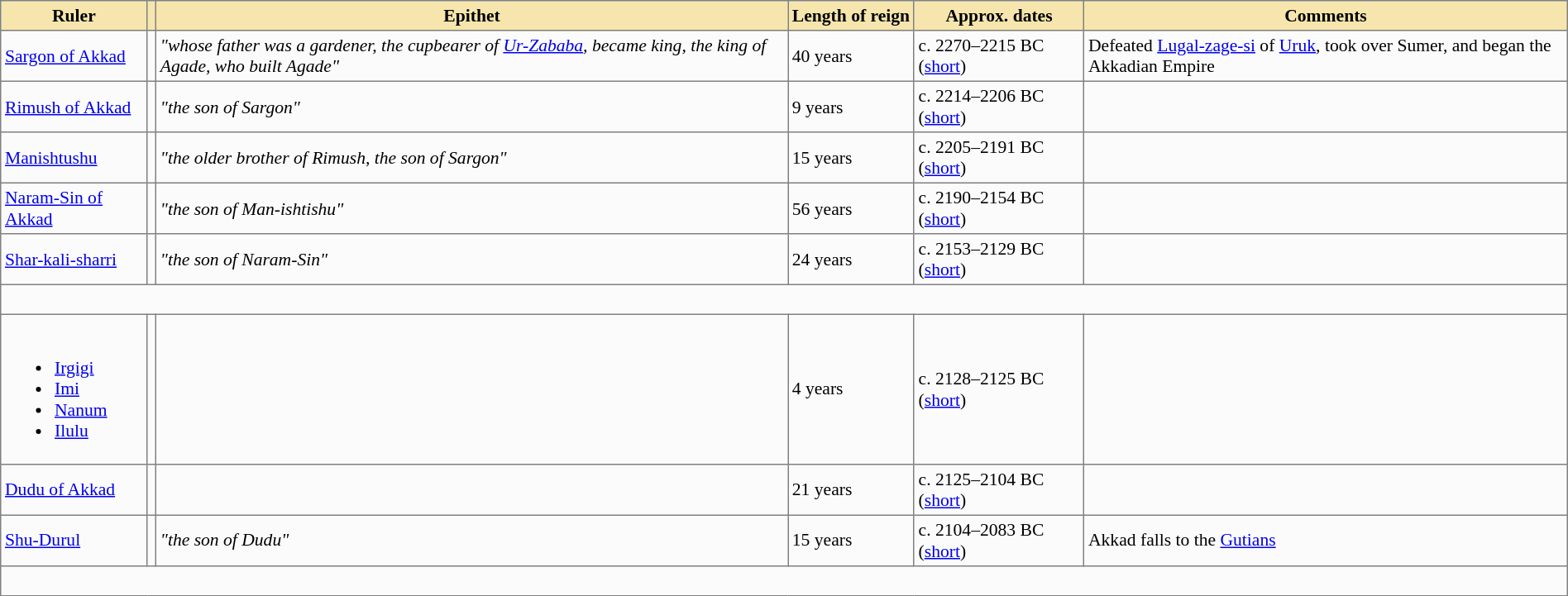<table class="nowraplinks" cellspacing="0" cellpadding="3" width="600px" rules="all" style="background:#fbfbfb; border-style: solid; border-width: 1px; font-size:90%; empty-cells:show; border-collapse:collapse; width:100%;">
<tr bgcolor="#F6E6AE">
<th>Ruler</th>
<th></th>
<th>Epithet</th>
<th>Length of reign</th>
<th>Approx. dates</th>
<th>Comments</th>
</tr>
<tr>
<td><a href='#'>Sargon of Akkad</a></td>
<td></td>
<td><em>"whose father was a gardener, the cupbearer of <a href='#'>Ur-Zababa</a>, became king, the king of Agade, who built Agade"</em></td>
<td>40 years</td>
<td>c. 2270–2215 BC (<a href='#'>short</a>)</td>
<td>Defeated <a href='#'>Lugal-zage-si</a> of <a href='#'>Uruk</a>, took over Sumer, and began the Akkadian Empire</td>
</tr>
<tr>
<td><a href='#'>Rimush of Akkad</a></td>
<td></td>
<td><em>"the son of Sargon"</em></td>
<td>9 years</td>
<td>c. 2214–2206 BC (<a href='#'>short</a>)</td>
<td></td>
</tr>
<tr>
<td><a href='#'>Manishtushu</a></td>
<td></td>
<td><em>"the older brother of Rimush, the son of Sargon"</em></td>
<td>15 years</td>
<td>c. 2205–2191 BC (<a href='#'>short</a>)</td>
<td></td>
</tr>
<tr>
<td><a href='#'>Naram-Sin of Akkad</a></td>
<td></td>
<td><em>"the son of Man-ishtishu"</em></td>
<td>56 years</td>
<td>c. 2190–2154 BC (<a href='#'>short</a>)</td>
<td></td>
</tr>
<tr>
<td><a href='#'>Shar-kali-sharri</a></td>
<td></td>
<td><em>"the son of Naram-Sin"</em></td>
<td>24 years</td>
<td>c. 2153–2129 BC (<a href='#'>short</a>)</td>
<td></td>
</tr>
<tr>
<td colspan="6"><br></td>
</tr>
<tr>
<td><br><ul><li><a href='#'>Irgigi</a></li><li><a href='#'>Imi</a></li><li><a href='#'>Nanum</a></li><li><a href='#'>Ilulu</a></li></ul></td>
<td></td>
<td></td>
<td>4 years</td>
<td>c. 2128–2125 BC (<a href='#'>short</a>)</td>
<td></td>
</tr>
<tr>
<td><a href='#'>Dudu of Akkad</a></td>
<td></td>
<td></td>
<td>21 years</td>
<td>c. 2125–2104 BC (<a href='#'>short</a>)</td>
<td></td>
</tr>
<tr>
<td><a href='#'>Shu-Durul</a></td>
<td></td>
<td><em>"the son of Dudu"</em></td>
<td>15 years</td>
<td>c. 2104–2083 BC (<a href='#'>short</a>)</td>
<td>Akkad falls to the <a href='#'>Gutians</a></td>
</tr>
<tr>
<td colspan="6"><br></td>
</tr>
</table>
